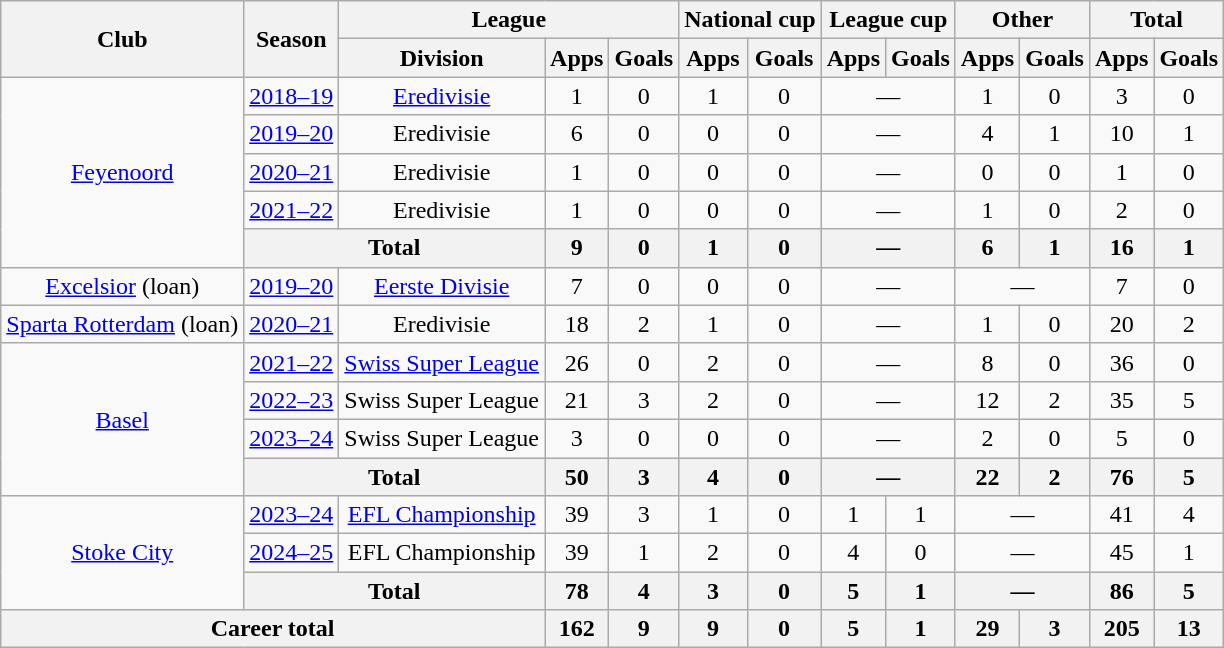<table class="wikitable" style="text-align:center">
<tr>
<th rowspan="2">Club</th>
<th rowspan="2">Season</th>
<th colspan="3">League</th>
<th colspan="2">National cup</th>
<th colspan="2">League cup</th>
<th colspan="2">Other</th>
<th colspan="2">Total</th>
</tr>
<tr>
<th>Division</th>
<th>Apps</th>
<th>Goals</th>
<th>Apps</th>
<th>Goals</th>
<th>Apps</th>
<th>Goals</th>
<th>Apps</th>
<th>Goals</th>
<th>Apps</th>
<th>Goals</th>
</tr>
<tr>
<td rowspan="5"><a href='#'>Feyenoord</a></td>
<td><a href='#'>2018–19</a></td>
<td><a href='#'>Eredivisie</a></td>
<td>1</td>
<td>0</td>
<td>1</td>
<td>0</td>
<td colspan="2">—</td>
<td>1</td>
<td>0</td>
<td>3</td>
<td>0</td>
</tr>
<tr>
<td><a href='#'>2019–20</a></td>
<td>Eredivisie</td>
<td>6</td>
<td>0</td>
<td>0</td>
<td>0</td>
<td colspan="2">—</td>
<td>4</td>
<td>1</td>
<td>10</td>
<td>1</td>
</tr>
<tr>
<td><a href='#'>2020–21</a></td>
<td>Eredivisie</td>
<td>1</td>
<td>0</td>
<td>0</td>
<td>0</td>
<td colspan="2">—</td>
<td>0</td>
<td>0</td>
<td>1</td>
<td>0</td>
</tr>
<tr>
<td><a href='#'>2021–22</a></td>
<td>Eredivisie</td>
<td>1</td>
<td>0</td>
<td>0</td>
<td>0</td>
<td colspan="2">—</td>
<td>1</td>
<td>0</td>
<td>2</td>
<td>0</td>
</tr>
<tr>
<th colspan="2">Total</th>
<th>9</th>
<th>0</th>
<th>1</th>
<th>0</th>
<th colspan="2">—</th>
<th>6</th>
<th>1</th>
<th>16</th>
<th>1</th>
</tr>
<tr>
<td><a href='#'>Excelsior</a> (loan)</td>
<td><a href='#'>2019–20</a></td>
<td><a href='#'>Eerste Divisie</a></td>
<td>7</td>
<td>0</td>
<td>0</td>
<td>0</td>
<td colspan="2">—</td>
<td colspan="2">—</td>
<td>7</td>
<td>0</td>
</tr>
<tr>
<td><a href='#'>Sparta Rotterdam</a> (loan)</td>
<td><a href='#'>2020–21</a></td>
<td>Eredivisie</td>
<td>18</td>
<td>2</td>
<td>1</td>
<td>0</td>
<td colspan="2">—</td>
<td>1</td>
<td>0</td>
<td>20</td>
<td>2</td>
</tr>
<tr>
<td rowspan="4"><a href='#'>Basel</a></td>
<td><a href='#'>2021–22</a></td>
<td><a href='#'>Swiss Super League</a></td>
<td>26</td>
<td>0</td>
<td>2</td>
<td>0</td>
<td colspan="2">—</td>
<td>8</td>
<td>0</td>
<td>36</td>
<td>0</td>
</tr>
<tr>
<td><a href='#'>2022–23</a></td>
<td>Swiss Super League</td>
<td>21</td>
<td>3</td>
<td>2</td>
<td>0</td>
<td colspan="2">—</td>
<td>12</td>
<td>2</td>
<td>35</td>
<td>5</td>
</tr>
<tr>
<td><a href='#'>2023–24</a></td>
<td>Swiss Super League</td>
<td>3</td>
<td>0</td>
<td>0</td>
<td>0</td>
<td colspan="2">—</td>
<td>2</td>
<td>0</td>
<td>5</td>
<td>0</td>
</tr>
<tr>
<th colspan="2">Total</th>
<th>50</th>
<th>3</th>
<th>4</th>
<th>0</th>
<th colspan="2">—</th>
<th>22</th>
<th>2</th>
<th>76</th>
<th>5</th>
</tr>
<tr>
<td rowspan=3><a href='#'>Stoke City</a></td>
<td><a href='#'>2023–24</a></td>
<td><a href='#'>EFL Championship</a></td>
<td>39</td>
<td>3</td>
<td>1</td>
<td>0</td>
<td>1</td>
<td>1</td>
<td colspan="2">—</td>
<td>41</td>
<td>4</td>
</tr>
<tr>
<td><a href='#'>2024–25</a></td>
<td>EFL Championship</td>
<td>39</td>
<td>1</td>
<td>2</td>
<td>0</td>
<td>4</td>
<td>0</td>
<td colspan="2">—</td>
<td>45</td>
<td>1</td>
</tr>
<tr>
<th colspan="2">Total</th>
<th>78</th>
<th>4</th>
<th>3</th>
<th>0</th>
<th>5</th>
<th>1</th>
<th colspan="2">—</th>
<th>86</th>
<th>5</th>
</tr>
<tr>
<th colspan="3">Career total</th>
<th>162</th>
<th>9</th>
<th>9</th>
<th>0</th>
<th>5</th>
<th>1</th>
<th>29</th>
<th>3</th>
<th>205</th>
<th>13</th>
</tr>
</table>
